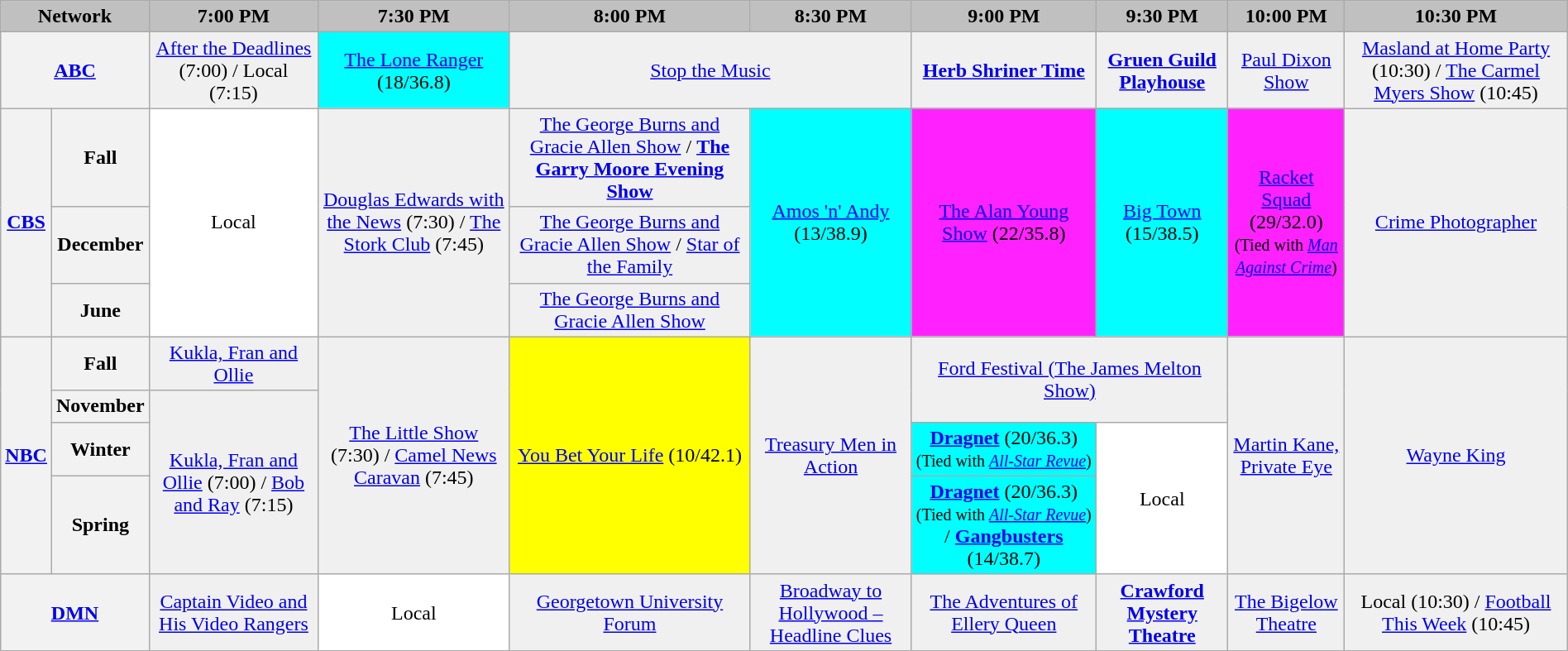<table class="wikitable" style="width:100%;margin-right:0;text-align:center">
<tr>
<th colspan="2" style="background-color:#C0C0C0;text-align:center">Network</th>
<th style="background-color:#C0C0C0;text-align:center">7:00 PM</th>
<th style="background-color:#C0C0C0;text-align:center">7:30 PM</th>
<th style="background-color:#C0C0C0;text-align:center">8:00 PM</th>
<th style="background-color:#C0C0C0;text-align:center">8:30 PM</th>
<th style="background-color:#C0C0C0;text-align:center">9:00 PM</th>
<th style="background-color:#C0C0C0;text-align:center">9:30 PM</th>
<th style="background-color:#C0C0C0;text-align:center">10:00 PM</th>
<th style="background-color:#C0C0C0;text-align:center">10:30 PM</th>
</tr>
<tr>
<th bgcolor="#C0C0C0" colspan="2"><a href='#'>ABC</a></th>
<td bgcolor="#F0F0F0"><a href='#'>After the Deadlines</a> (7:00) / Local (7:15)</td>
<td bgcolor="#00FFFF"><a href='#'>The Lone Ranger</a> (18/36.8)</td>
<td colspan="2" bgcolor="#F0F0F0"><a href='#'>Stop the Music</a></td>
<td bgcolor="#F0F0F0"><strong><a href='#'>Herb Shriner Time</a></strong></td>
<td bgcolor="#F0F0F0"><strong><a href='#'>Gruen Guild Playhouse</a></strong></td>
<td bgcolor="#F0F0F0"><a href='#'>Paul Dixon Show</a></td>
<td bgcolor="#F0F0F0"><a href='#'>Masland at Home Party</a> (10:30) / <a href='#'>The Carmel Myers Show</a> (10:45)</td>
</tr>
<tr>
<th bgcolor="#C0C0C0" rowspan="3"><a href='#'>CBS</a></th>
<th>Fall</th>
<td bgcolor="white" rowspan="3">Local</td>
<td bgcolor="#F0F0F0" rowspan="3"><a href='#'>Douglas Edwards with the News</a> (7:30) / <a href='#'>The Stork Club</a> (7:45)</td>
<td bgcolor="#F0F0F0"><a href='#'>The George Burns and Gracie Allen Show</a> / <strong><a href='#'>The Garry Moore Evening Show</a></strong></td>
<td bgcolor="#00FFFF" rowspan="3"><a href='#'>Amos 'n' Andy</a> (13/38.9)</td>
<td bgcolor="#FF22FF" rowspan="3"><a href='#'>The Alan Young Show</a> (22/35.8)</td>
<td bgcolor="#00FFFF" rowspan="3"><a href='#'>Big Town</a> (15/38.5)</td>
<td bgcolor="#FF22FF" rowspan="3"><a href='#'>Racket Squad</a> (29/32.0)<br><small>(Tied with <em><a href='#'>Man Against Crime</a></em>)</small></td>
<td bgcolor="#F0F0F0" rowspan="3"><a href='#'>Crime Photographer</a></td>
</tr>
<tr>
<th>December</th>
<td bgcolor="#F0F0F0"><a href='#'>The George Burns and Gracie Allen Show</a> / <a href='#'>Star of the Family</a></td>
</tr>
<tr>
<th>June</th>
<td bgcolor="#F0F0F0"><a href='#'>The George Burns and Gracie Allen Show</a></td>
</tr>
<tr>
<th bgcolor="#C0C0C0" rowspan="4"><a href='#'>NBC</a></th>
<th>Fall</th>
<td bgcolor="#F0F0F0"><a href='#'>Kukla, Fran and Ollie</a></td>
<td bgcolor="#F0F0F0" rowspan="4"><a href='#'>The Little Show</a> (7:30) / <a href='#'>Camel News Caravan</a> (7:45)</td>
<td bgcolor="#FFFF00" rowspan="4"><a href='#'>You Bet Your Life</a> (10/42.1)</td>
<td bgcolor="#F0F0F0" rowspan="4"><a href='#'>Treasury Men in Action</a></td>
<td bgcolor="#F0F0F0" colspan="2" rowspan="2"><a href='#'>Ford Festival (The James Melton Show)</a></td>
<td bgcolor="#F0F0F0" rowspan="4"><a href='#'>Martin Kane, Private Eye</a></td>
<td bgcolor="#F0F0F0" rowspan="4"><a href='#'>Wayne King</a></td>
</tr>
<tr>
<th>November</th>
<td bgcolor="#F0F0F0" rowspan="3"><a href='#'>Kukla, Fran and Ollie</a> (7:00) / <a href='#'>Bob and Ray</a> (7:15)</td>
</tr>
<tr>
<th>Winter</th>
<td bgcolor="#00FFFF"><strong><a href='#'>Dragnet</a></strong> (20/36.3)<br><small>(Tied with <em><a href='#'>All-Star Revue</a></em>)</small></td>
<td bgcolor="white" rowspan="2">Local</td>
</tr>
<tr>
<th>Spring</th>
<td bgcolor="#00FFFF"><strong><a href='#'>Dragnet</a></strong> (20/36.3)<br><small>(Tied with <em><a href='#'>All-Star Revue</a></em>)</small> / <strong><a href='#'>Gangbusters</a></strong> (14/38.7)</td>
</tr>
<tr>
<th bgcolor="#C0C0C0" colspan="2"><a href='#'>DMN</a></th>
<td bgcolor="#F0F0F0"><a href='#'>Captain Video and His Video Rangers</a></td>
<td bgcolor="white">Local</td>
<td bgcolor="#F0F0F0"><a href='#'>Georgetown University Forum</a></td>
<td bgcolor="#F0F0F0"><a href='#'>Broadway to Hollywood – Headline Clues</a></td>
<td bgcolor="#F0F0F0"><a href='#'>The Adventures of Ellery Queen</a></td>
<td bgcolor="#F0F0F0"><strong><a href='#'>Crawford Mystery Theatre</a></strong></td>
<td bgcolor="#F0F0F0"><a href='#'>The Bigelow Theatre</a></td>
<td bgcolor="#F0F0F0">Local (10:30) / <a href='#'>Football This Week</a> (10:45)</td>
</tr>
</table>
